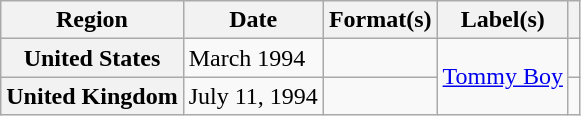<table class="wikitable plainrowheaders">
<tr>
<th scope="col">Region</th>
<th scope="col">Date</th>
<th scope="col">Format(s)</th>
<th scope="col">Label(s)</th>
<th scope="col"></th>
</tr>
<tr>
<th scope="row">United States</th>
<td>March 1994</td>
<td></td>
<td rowspan="2"><a href='#'>Tommy Boy</a></td>
<td></td>
</tr>
<tr>
<th scope="row">United Kingdom</th>
<td>July 11, 1994</td>
<td></td>
<td></td>
</tr>
</table>
